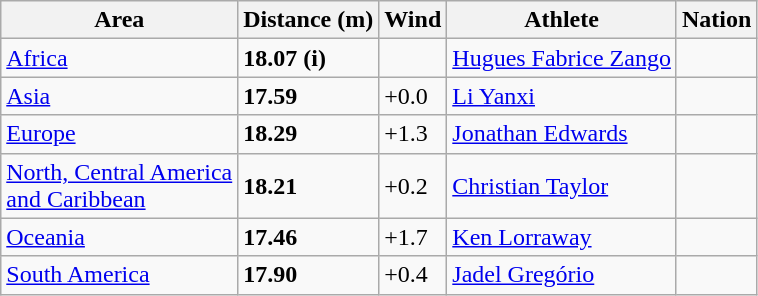<table class="wikitable">
<tr>
<th>Area</th>
<th>Distance (m)</th>
<th>Wind</th>
<th>Athlete</th>
<th>Nation</th>
</tr>
<tr>
<td><a href='#'>Africa</a> </td>
<td><strong>18.07 (i)</strong></td>
<td></td>
<td><a href='#'>Hugues Fabrice Zango</a></td>
<td></td>
</tr>
<tr>
<td><a href='#'>Asia</a> </td>
<td><strong>17.59</strong></td>
<td>+0.0</td>
<td><a href='#'>Li Yanxi</a></td>
<td></td>
</tr>
<tr>
<td><a href='#'>Europe</a> </td>
<td><strong>18.29</strong> </td>
<td>+1.3</td>
<td><a href='#'>Jonathan Edwards</a></td>
<td></td>
</tr>
<tr>
<td><a href='#'>North, Central America<br> and Caribbean</a> </td>
<td><strong>18.21</strong></td>
<td>+0.2</td>
<td><a href='#'>Christian Taylor</a></td>
<td></td>
</tr>
<tr>
<td><a href='#'>Oceania</a> </td>
<td><strong>17.46</strong></td>
<td>+1.7</td>
<td><a href='#'>Ken Lorraway</a></td>
<td></td>
</tr>
<tr>
<td><a href='#'>South America</a> </td>
<td><strong>17.90</strong></td>
<td>+0.4</td>
<td><a href='#'>Jadel Gregório</a></td>
<td></td>
</tr>
</table>
